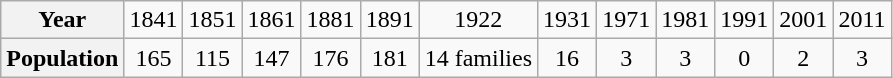<table class="wikitable" border="1" style="text-align:center">
<tr>
<th>Year</th>
<td>1841</td>
<td>1851</td>
<td>1861</td>
<td>1881</td>
<td>1891</td>
<td>1922</td>
<td>1931</td>
<td>1971</td>
<td>1981</td>
<td>1991</td>
<td>2001</td>
<td>2011</td>
</tr>
<tr>
<th>Population</th>
<td>165</td>
<td>115</td>
<td>147</td>
<td>176</td>
<td>181</td>
<td>14 families</td>
<td>16</td>
<td>3</td>
<td>3</td>
<td>0</td>
<td>2</td>
<td>3</td>
</tr>
</table>
